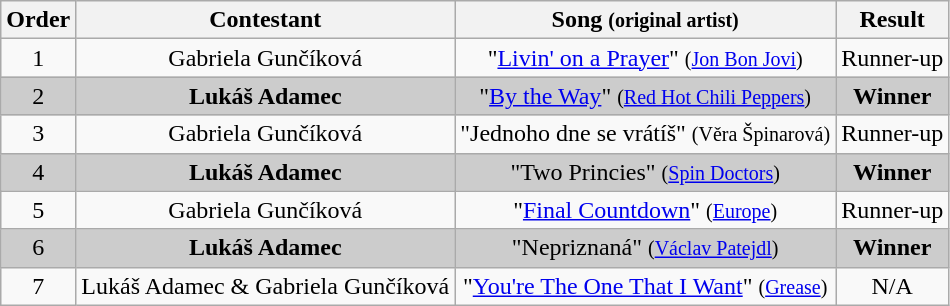<table class="wikitable plainrowheaders" style="text-align:center;">
<tr>
<th scope="col">Order</th>
<th scope="col">Contestant</th>
<th scope="col">Song <small>(original artist)</small></th>
<th scope="col">Result</th>
</tr>
<tr>
<td>1</td>
<td>Gabriela Gunčíková</td>
<td>"<a href='#'>Livin' on a Prayer</a>" <small>(<a href='#'>Jon Bon Jovi</a>)</small></td>
<td>Runner-up</td>
</tr>
<tr style="background:#ccc;">
<td>2</td>
<td><strong>Lukáš Adamec</strong></td>
<td>"<a href='#'>By the Way</a>" <small>(<a href='#'>Red Hot Chili Peppers</a>)</small></td>
<td><strong>Winner</strong></td>
</tr>
<tr>
<td>3</td>
<td>Gabriela Gunčíková</td>
<td>"Jednoho dne se vrátíš" <small>(Věra Špinarová)</small></td>
<td>Runner-up</td>
</tr>
<tr style="background:#ccc;">
<td>4</td>
<td><strong>Lukáš Adamec</strong></td>
<td>"Two Princies" <small>(<a href='#'>Spin Doctors</a>)</small></td>
<td><strong>Winner</strong></td>
</tr>
<tr>
<td>5</td>
<td>Gabriela Gunčíková</td>
<td>"<a href='#'>Final Countdown</a>" <small>(<a href='#'>Europe</a>)</small></td>
<td>Runner-up</td>
</tr>
<tr style="background:#ccc;">
<td>6</td>
<td><strong>Lukáš Adamec</strong></td>
<td>"Nepriznaná" <small>(<a href='#'>Václav Patejdl</a>)</small></td>
<td><strong>Winner</strong></td>
</tr>
<tr>
<td>7</td>
<td>Lukáš Adamec & Gabriela Gunčíková</td>
<td>"<a href='#'>You're The One That I Want</a>" <small>(<a href='#'>Grease</a>)</small></td>
<td>N/A</td>
</tr>
</table>
